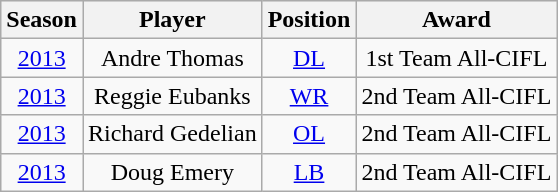<table class="wikitable" style="text-align:center">
<tr bgcolor="#efefef">
<th>Season</th>
<th>Player</th>
<th>Position</th>
<th>Award</th>
</tr>
<tr>
<td><a href='#'>2013</a></td>
<td>Andre Thomas</td>
<td><a href='#'>DL</a></td>
<td>1st Team All-CIFL</td>
</tr>
<tr>
<td><a href='#'>2013</a></td>
<td>Reggie Eubanks</td>
<td><a href='#'>WR</a></td>
<td>2nd Team All-CIFL</td>
</tr>
<tr>
<td><a href='#'>2013</a></td>
<td>Richard Gedelian</td>
<td><a href='#'>OL</a></td>
<td>2nd Team All-CIFL</td>
</tr>
<tr>
<td><a href='#'>2013</a></td>
<td>Doug Emery</td>
<td><a href='#'>LB</a></td>
<td>2nd Team All-CIFL</td>
</tr>
</table>
